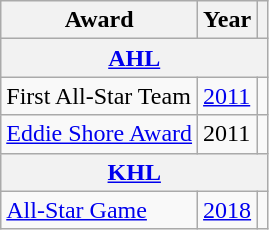<table class="wikitable">
<tr>
<th>Award</th>
<th>Year</th>
<th></th>
</tr>
<tr>
<th colspan="3"><a href='#'>AHL</a></th>
</tr>
<tr>
<td>First All-Star Team</td>
<td><a href='#'>2011</a></td>
<td></td>
</tr>
<tr>
<td><a href='#'>Eddie Shore Award</a></td>
<td>2011</td>
<td></td>
</tr>
<tr>
<th colspan="3"><a href='#'>KHL</a></th>
</tr>
<tr>
<td><a href='#'>All-Star Game</a></td>
<td><a href='#'>2018</a></td>
<td></td>
</tr>
</table>
